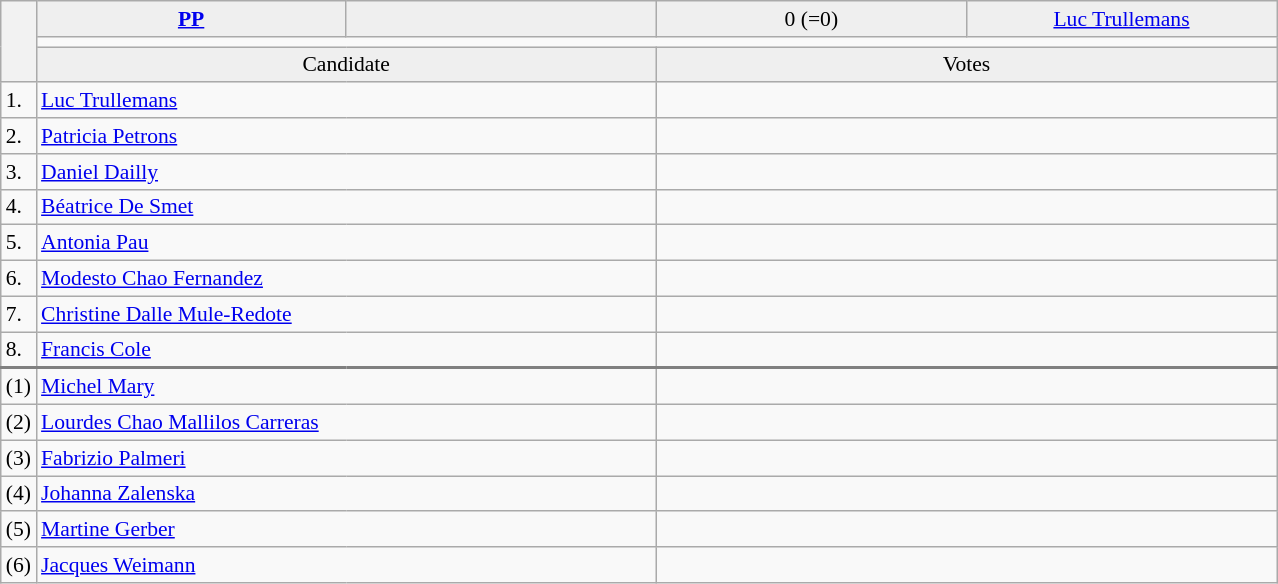<table class="wikitable collapsible collapsed" style=text-align:left;font-size:90%>
<tr>
<th rowspan=3></th>
<td bgcolor=efefef width=200 align=center><strong> <a href='#'>PP</a></strong></td>
<td bgcolor=efefef width=200 align=center></td>
<td bgcolor=efefef width=200 align=center>0 (=0)</td>
<td bgcolor=efefef width=200 align=center><a href='#'>Luc Trullemans</a></td>
</tr>
<tr>
<td colspan=4 bgcolor=></td>
</tr>
<tr>
<td bgcolor=efefef align=center colspan=2>Candidate</td>
<td bgcolor=efefef align=center colspan=2>Votes</td>
</tr>
<tr>
<td>1.</td>
<td colspan=2><a href='#'>Luc Trullemans</a></td>
<td colspan=2></td>
</tr>
<tr>
<td>2.</td>
<td colspan=2><a href='#'>Patricia Petrons</a></td>
<td colspan=2></td>
</tr>
<tr>
<td>3.</td>
<td colspan=2><a href='#'>Daniel Dailly</a></td>
<td colspan=2></td>
</tr>
<tr>
<td>4.</td>
<td colspan=2><a href='#'>Béatrice De Smet</a></td>
<td colspan=2></td>
</tr>
<tr>
<td>5.</td>
<td colspan=2><a href='#'>Antonia Pau</a></td>
<td colspan=2></td>
</tr>
<tr>
<td>6.</td>
<td colspan=2><a href='#'>Modesto Chao Fernandez</a></td>
<td colspan=2></td>
</tr>
<tr>
<td>7.</td>
<td colspan=2><a href='#'>Christine Dalle Mule-Redote</a></td>
<td colspan=2></td>
</tr>
<tr>
<td>8.</td>
<td colspan=2><a href='#'>Francis Cole</a></td>
<td colspan=2></td>
</tr>
<tr style="border-top:2px solid gray;">
<td>(1)</td>
<td colspan=2><a href='#'>Michel Mary</a></td>
<td colspan=2></td>
</tr>
<tr>
<td>(2)</td>
<td colspan=2><a href='#'>Lourdes Chao Mallilos Carreras</a></td>
<td colspan=2></td>
</tr>
<tr>
<td>(3)</td>
<td colspan=2><a href='#'>Fabrizio Palmeri</a></td>
<td colspan=2></td>
</tr>
<tr>
<td>(4)</td>
<td colspan=2><a href='#'>Johanna Zalenska</a></td>
<td colspan=2></td>
</tr>
<tr>
<td>(5)</td>
<td colspan=2><a href='#'>Martine Gerber</a></td>
<td colspan=2></td>
</tr>
<tr>
<td>(6)</td>
<td colspan=2><a href='#'>Jacques Weimann</a></td>
<td colspan=2></td>
</tr>
</table>
